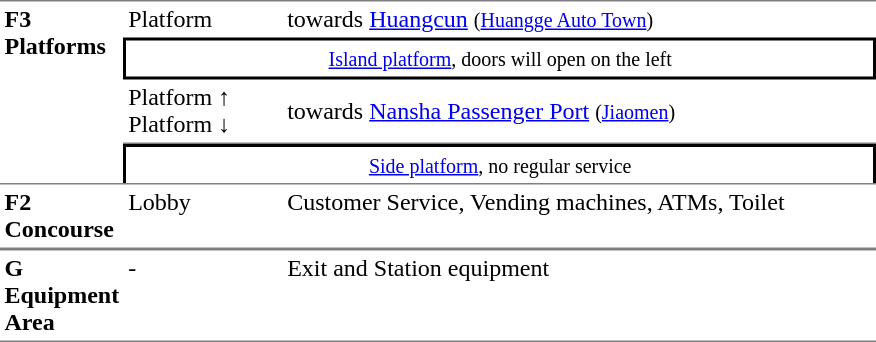<table table border=0 cellspacing=0 cellpadding=3>
<tr>
<td style="border-top:solid 1px gray;" rowspan=4 valign=top><strong>F3<br>Platforms</strong></td>
<td style="border-top:solid 1px gray;">Platform </td>
<td style="border-top:solid 1px gray;">  towards <a href='#'>Huangcun</a> <small>(<a href='#'>Huangge Auto Town</a>)</small></td>
</tr>
<tr>
<td style="border-top:solid 2px black;border-right:solid 2px black;border-left:solid 2px black;border-bottom:solid 2px black;text-align:center;" colspan=2><small><a href='#'>Island platform</a>, doors will open on the left</small></td>
</tr>
<tr>
<td style="border-bottom:solid 1px gray;">Platform  ↑<br>Platform  ↓</td>
<td style="border-bottom:solid 1px gray;"> towards <a href='#'>Nansha Passenger Port</a> <small>(<a href='#'>Jiaomen</a>)</small> </td>
</tr>
<tr>
<td style="border-top:solid 2px black;border-right:solid 2px black;border-left:solid 2px black;text-align:center;" colspan=2><small><a href='#'>Side platform</a>, no regular service</small></td>
</tr>
<tr>
<td style="border-bottom:solid 1px gray; border-top:solid 1px gray;" valign=top width=50><strong>F2<br>Concourse</strong></td>
<td style="border-bottom:solid 1px gray; border-top:solid 1px gray;" valign=top width=100>Lobby</td>
<td style="border-bottom:solid 1px gray; border-top:solid 1px gray;" valign=top width=390>Customer Service, Vending machines, ATMs, Toilet</td>
</tr>
<tr>
<td style="border-bottom:solid 1px gray; border-top:solid 1px gray;" valign=top width=50><strong>G<br>Equipment Area</strong></td>
<td style="border-bottom:solid 1px gray; border-top:solid 1px gray;" valign=top width=100>-</td>
<td style="border-bottom:solid 1px gray; border-top:solid 1px gray;" valign=top width=390>Exit and Station equipment</td>
</tr>
</table>
